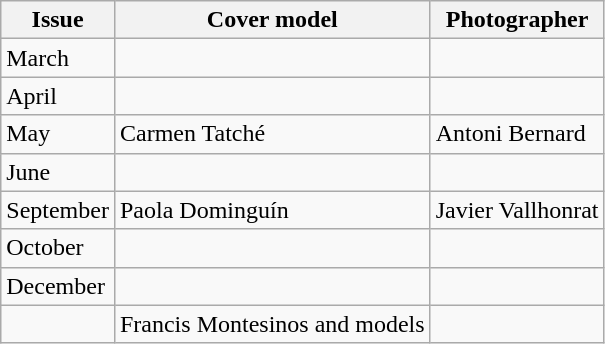<table class="wikitable">
<tr>
<th>Issue</th>
<th>Cover model</th>
<th>Photographer</th>
</tr>
<tr>
<td>March</td>
<td></td>
<td></td>
</tr>
<tr>
<td>April</td>
<td></td>
<td></td>
</tr>
<tr>
<td>May</td>
<td>Carmen Tatché</td>
<td>Antoni Bernard</td>
</tr>
<tr>
<td>June</td>
<td></td>
<td></td>
</tr>
<tr>
<td>September</td>
<td>Paola Dominguín</td>
<td>Javier Vallhonrat</td>
</tr>
<tr>
<td>October</td>
<td></td>
<td></td>
</tr>
<tr>
<td>December</td>
<td></td>
<td></td>
</tr>
<tr>
<td></td>
<td>Francis Montesinos and models</td>
<td></td>
</tr>
</table>
